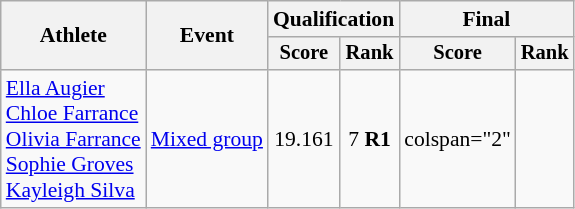<table class="wikitable" style="font-size:90%">
<tr>
<th rowspan=2>Athlete</th>
<th rowspan=2>Event</th>
<th colspan=2>Qualification</th>
<th colspan=2>Final</th>
</tr>
<tr style="font-size:95%">
<th>Score</th>
<th>Rank</th>
<th>Score</th>
<th>Rank</th>
</tr>
<tr align=center>
<td align=left><a href='#'>Ella Augier</a><br><a href='#'>Chloe Farrance</a><br><a href='#'>Olivia Farrance</a><br><a href='#'>Sophie Groves</a><br><a href='#'>Kayleigh Silva</a></td>
<td align=left><a href='#'>Mixed group</a></td>
<td>19.161</td>
<td>7 <strong>R1</strong></td>
<td>colspan="2" </td>
</tr>
</table>
